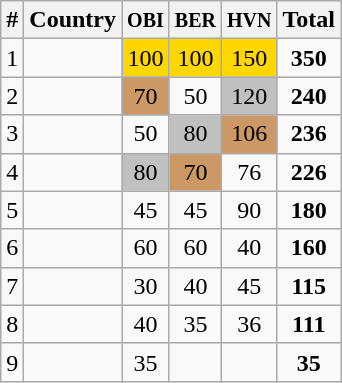<table class="wikitable sortable" style="text-align:center;">
<tr>
<th>#</th>
<th>Country</th>
<th><small>OBI</small></th>
<th><small>BER </small></th>
<th><small>HVN</small></th>
<th>Total</th>
</tr>
<tr>
<td>1</td>
<td align=left></td>
<td bgcolor=gold>100</td>
<td bgcolor=gold>100</td>
<td bgcolor=gold>150</td>
<td><strong>350</strong></td>
</tr>
<tr>
<td>2</td>
<td align=left></td>
<td bgcolor=cc9966>70</td>
<td>50</td>
<td bgcolor=silver>120</td>
<td><strong>240</strong></td>
</tr>
<tr>
<td>3</td>
<td align=left></td>
<td>50</td>
<td bgcolor=silver>80</td>
<td bgcolor=cc9966>106</td>
<td><strong>236</strong></td>
</tr>
<tr>
<td>4</td>
<td align=left></td>
<td bgcolor=silver>80</td>
<td bgcolor=cc9966>70</td>
<td>76</td>
<td><strong>226</strong></td>
</tr>
<tr>
<td>5</td>
<td align=left></td>
<td>45</td>
<td>45</td>
<td>90</td>
<td><strong>180</strong></td>
</tr>
<tr>
<td>6</td>
<td align=left></td>
<td>60</td>
<td>60</td>
<td>40</td>
<td><strong>160</strong></td>
</tr>
<tr>
<td>7</td>
<td align=left></td>
<td>30</td>
<td>40</td>
<td>45</td>
<td><strong>115</strong></td>
</tr>
<tr>
<td>8</td>
<td align=left></td>
<td>40</td>
<td>35</td>
<td>36</td>
<td><strong>111</strong></td>
</tr>
<tr>
<td>9</td>
<td align=left></td>
<td>35</td>
<td></td>
<td></td>
<td><strong>35</strong></td>
</tr>
</table>
